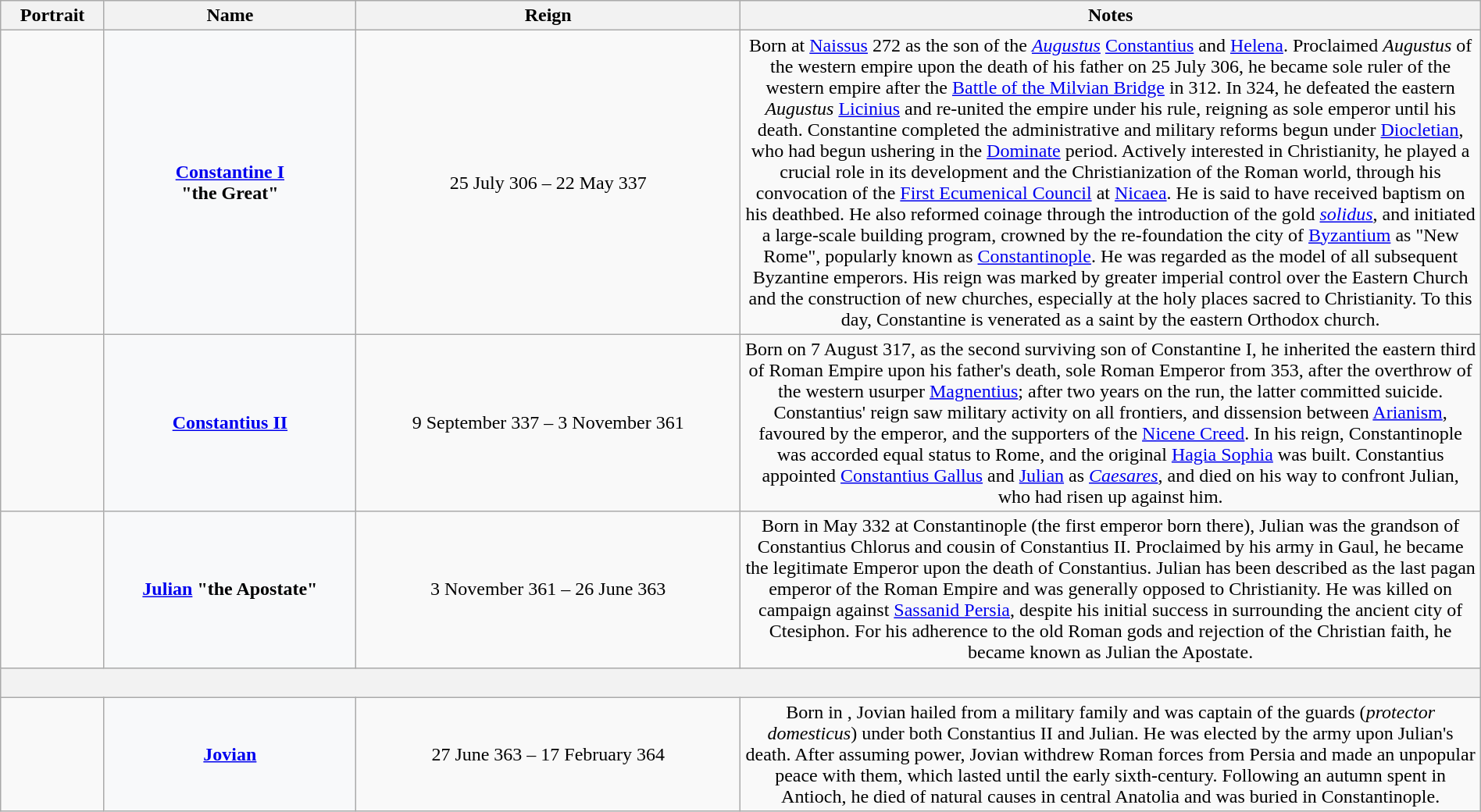<table class="wikitable plainrowheaders" style="width:100%; text-align:center">
<tr>
<th scope=col width="7%">Portrait</th>
<th scope=col width="17%">Name</th>
<th scope=col width="26%">Reign</th>
<th scope=col width="50%">Notes</th>
</tr>
<tr>
<td></td>
<th scope=row style="text-align:center; background:#F8F9FA"><strong><a href='#'>Constantine I</a></strong><br>"the Great"<br></th>
<td>25 July 306 – 22 May 337<br></td>
<td>Born at <a href='#'>Naissus</a>  272 as the son of the <em><a href='#'>Augustus</a></em> <a href='#'>Constantius</a> and <a href='#'>Helena</a>. Proclaimed <em>Augustus</em> of the western empire upon the death of his father on 25 July 306, he became sole ruler of the western empire after the <a href='#'>Battle of the Milvian Bridge</a> in 312. In 324, he defeated the eastern <em>Augustus</em> <a href='#'>Licinius</a> and re-united the empire under his rule, reigning as sole emperor until his death. Constantine completed the administrative and military reforms begun under <a href='#'>Diocletian</a>, who had begun ushering in the <a href='#'>Dominate</a> period. Actively interested in Christianity, he played a crucial role in its development and the Christianization of the Roman world, through his convocation of the <a href='#'>First Ecumenical Council</a> at <a href='#'>Nicaea</a>. He is said to have received baptism on his deathbed. He also reformed coinage through the introduction of the gold <em><a href='#'>solidus</a></em>, and initiated a large-scale building program, crowned by the re-foundation the city of <a href='#'>Byzantium</a> as "New Rome", popularly known as <a href='#'>Constantinople</a>. He was regarded as the model of all subsequent Byzantine emperors. His reign was marked by greater imperial control over the Eastern Church and the construction of new churches, especially at the holy places sacred to Christianity. To this day, Constantine is venerated as a saint by the eastern Orthodox church.</td>
</tr>
<tr>
<td></td>
<th scope=row style="text-align:center; background:#F8F9FA"><strong><a href='#'>Constantius II</a></strong><br></th>
<td>9 September 337 – 3 November 361<br></td>
<td>Born on 7 August 317, as the second surviving son of Constantine I, he inherited the eastern third of Roman Empire upon his father's death, sole Roman Emperor from 353, after the overthrow of the western usurper <a href='#'>Magnentius</a>; after two years on the run, the latter committed suicide. Constantius' reign saw military activity on all frontiers, and dissension between <a href='#'>Arianism</a>, favoured by the emperor, and the supporters of the <a href='#'>Nicene Creed</a>. In his reign, Constantinople was accorded equal status to Rome, and the original <a href='#'>Hagia Sophia</a> was built. Constantius appointed <a href='#'>Constantius Gallus</a> and <a href='#'>Julian</a> as <em><a href='#'>Caesares</a></em>, and died on his way to confront Julian, who had risen up against him.</td>
</tr>
<tr>
<td></td>
<th scope=row style="text-align:center; background:#F8F9FA"><strong><a href='#'>Julian</a></strong> "the Apostate"<br></th>
<td>3 November 361 – 26 June 363<br></td>
<td>Born in May 332 at Constantinople (the first emperor born there), Julian was the grandson of Constantius Chlorus and cousin of Constantius II. Proclaimed by his army in Gaul, he became the legitimate Emperor upon the death of Constantius. Julian has been described as the last pagan emperor of the Roman Empire and was generally opposed to Christianity. He was killed on campaign against <a href='#'>Sassanid Persia</a>, despite his initial success in surrounding the ancient city of Ctesiphon. For his adherence to the old Roman gods and rejection of the Christian faith, he became known as Julian the Apostate.</td>
</tr>
<tr>
<th colspan=4> </th>
</tr>
<tr>
<td></td>
<th scope=row style="text-align:center; background:#F8F9FA"><strong><a href='#'>Jovian</a></strong><br></th>
<td>27 June 363 – 17 February 364<br></td>
<td>Born in , Jovian hailed from a military family and was captain of the guards (<em>protector domesticus</em>) under both Constantius II and Julian. He was elected by the army upon Julian's death. After assuming power, Jovian withdrew Roman forces from Persia and made an unpopular peace with them, which lasted until the early sixth-century. Following an autumn spent in Antioch, he died of natural causes in central Anatolia and was buried in Constantinople.</td>
</tr>
</table>
